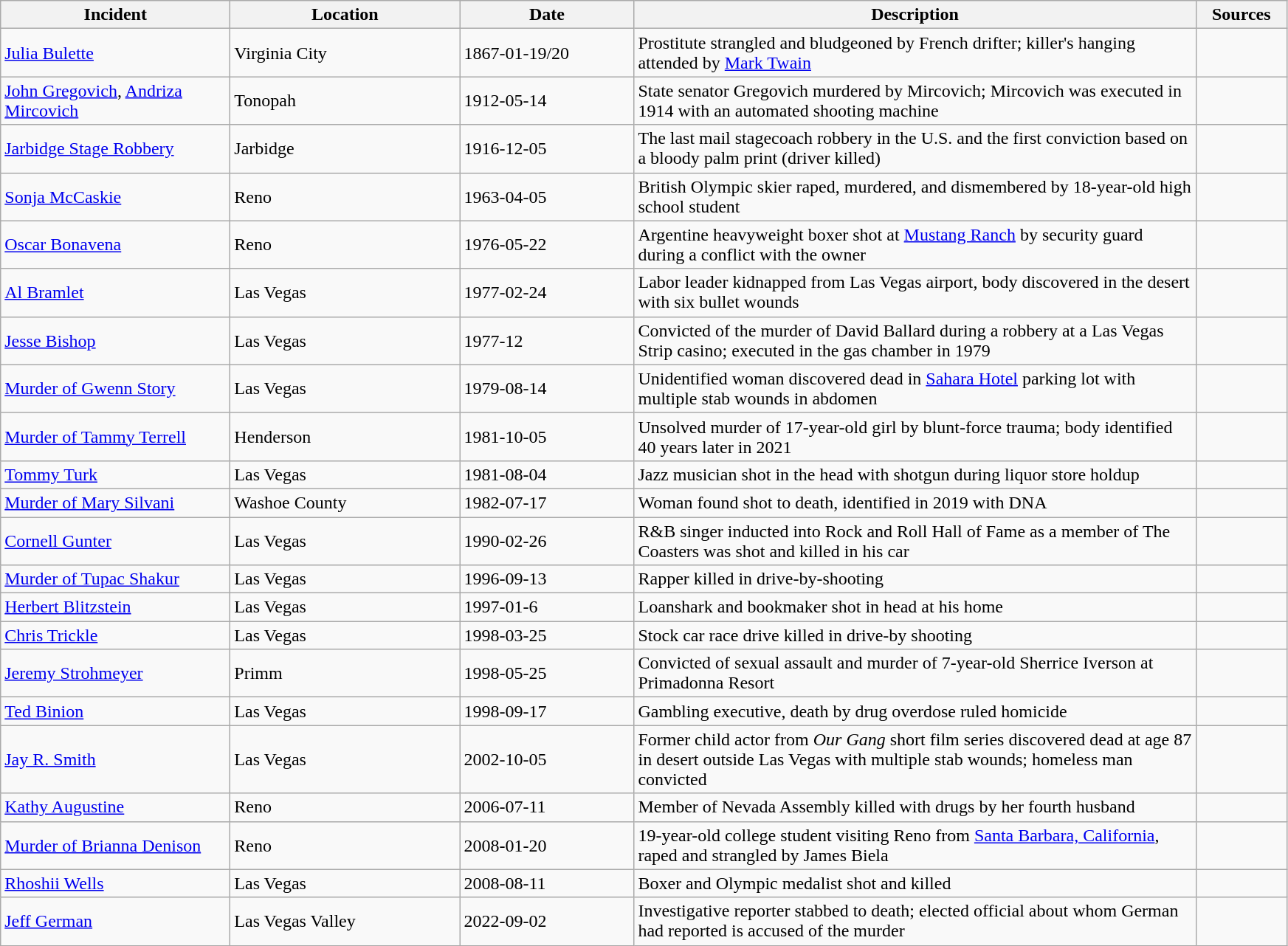<table class="wikitable sortable">
<tr>
<th width="200">Incident</th>
<th width="200">Location</th>
<th width="150">Date</th>
<th width="500">Description</th>
<th width="75">Sources</th>
</tr>
<tr>
<td><a href='#'>Julia Bulette</a></td>
<td>Virginia City</td>
<td>1867-01-19/20</td>
<td>Prostitute strangled and bludgeoned by French drifter; killer's hanging attended by <a href='#'>Mark Twain</a></td>
<td></td>
</tr>
<tr>
<td><a href='#'>John Gregovich</a>, <a href='#'>Andriza Mircovich</a></td>
<td>Tonopah</td>
<td>1912-05-14</td>
<td>State senator Gregovich murdered by Mircovich; Mircovich was executed in 1914 with an automated shooting machine</td>
</tr>
<tr>
<td><a href='#'>Jarbidge Stage Robbery</a></td>
<td>Jarbidge</td>
<td>1916-12-05</td>
<td>The last mail stagecoach robbery in the U.S. and the first conviction based on a bloody palm print (driver killed)</td>
<td></td>
</tr>
<tr>
<td><a href='#'>Sonja McCaskie</a></td>
<td>Reno</td>
<td>1963-04-05</td>
<td>British Olympic skier raped, murdered, and dismembered by 18-year-old high school student</td>
<td></td>
</tr>
<tr>
<td><a href='#'>Oscar Bonavena</a></td>
<td>Reno</td>
<td>1976-05-22</td>
<td>Argentine heavyweight boxer shot at <a href='#'>Mustang Ranch</a> by security guard during a conflict with the owner</td>
<td></td>
</tr>
<tr>
<td><a href='#'>Al Bramlet</a></td>
<td>Las Vegas</td>
<td>1977-02-24</td>
<td>Labor leader kidnapped from Las Vegas airport, body discovered in the desert with six bullet wounds</td>
<td></td>
</tr>
<tr>
<td><a href='#'>Jesse Bishop</a></td>
<td>Las Vegas</td>
<td>1977-12</td>
<td>Convicted of the murder of David Ballard during a robbery at a Las Vegas Strip casino; executed in the gas chamber in 1979</td>
</tr>
<tr>
<td><a href='#'>Murder of Gwenn Story</a></td>
<td>Las Vegas</td>
<td>1979-08-14</td>
<td>Unidentified woman discovered dead in <a href='#'>Sahara Hotel</a> parking lot with multiple stab wounds in abdomen</td>
<td></td>
</tr>
<tr>
<td><a href='#'>Murder of Tammy Terrell</a></td>
<td>Henderson</td>
<td>1981-10-05</td>
<td>Unsolved murder of 17-year-old girl by blunt-force trauma; body identified 40 years later in 2021</td>
<td></td>
</tr>
<tr>
<td><a href='#'>Tommy Turk</a></td>
<td>Las Vegas</td>
<td>1981-08-04</td>
<td>Jazz musician shot in the head with shotgun during liquor store holdup</td>
<td></td>
</tr>
<tr>
<td><a href='#'>Murder of Mary Silvani</a></td>
<td>Washoe County</td>
<td>1982-07-17</td>
<td>Woman found shot to death, identified in 2019 with DNA</td>
<td></td>
</tr>
<tr>
<td><a href='#'>Cornell Gunter</a></td>
<td>Las Vegas</td>
<td>1990-02-26</td>
<td>R&B singer inducted into Rock and Roll Hall of Fame as a member of The Coasters was shot and killed in his car</td>
</tr>
<tr>
<td><a href='#'>Murder of Tupac Shakur</a></td>
<td>Las Vegas</td>
<td>1996-09-13</td>
<td>Rapper killed in drive-by-shooting</td>
<td></td>
</tr>
<tr>
<td><a href='#'>Herbert Blitzstein</a></td>
<td>Las Vegas</td>
<td>1997-01-6</td>
<td>Loanshark and bookmaker shot in head at his home</td>
<td></td>
</tr>
<tr>
<td><a href='#'>Chris Trickle</a></td>
<td>Las Vegas</td>
<td>1998-03-25</td>
<td>Stock car race drive killed in drive-by shooting</td>
<td></td>
</tr>
<tr>
<td><a href='#'>Jeremy Strohmeyer</a></td>
<td>Primm</td>
<td>1998-05-25</td>
<td>Convicted of sexual assault and murder of 7-year-old Sherrice Iverson at Primadonna Resort</td>
<td></td>
</tr>
<tr>
<td><a href='#'>Ted Binion</a></td>
<td>Las Vegas</td>
<td>1998-09-17</td>
<td>Gambling executive, death by drug overdose ruled homicide</td>
<td></td>
</tr>
<tr>
<td><a href='#'>Jay R. Smith</a></td>
<td>Las Vegas</td>
<td>2002-10-05</td>
<td>Former child actor from <em>Our Gang</em> short film series discovered dead at age 87 in desert outside Las Vegas with multiple stab wounds; homeless man convicted</td>
<td></td>
</tr>
<tr>
<td><a href='#'>Kathy Augustine</a></td>
<td>Reno</td>
<td>2006-07-11</td>
<td>Member of Nevada Assembly killed with drugs by her fourth husband</td>
<td></td>
</tr>
<tr>
<td><a href='#'>Murder of Brianna Denison</a></td>
<td>Reno</td>
<td>2008-01-20</td>
<td>19-year-old college student visiting Reno from <a href='#'>Santa Barbara, California</a>, raped and strangled by James Biela</td>
<td></td>
</tr>
<tr>
<td><a href='#'>Rhoshii Wells</a></td>
<td>Las Vegas</td>
<td>2008-08-11</td>
<td>Boxer and Olympic medalist shot and killed</td>
<td></td>
</tr>
<tr>
<td><a href='#'>Jeff German</a></td>
<td>Las Vegas Valley</td>
<td>2022-09-02</td>
<td>Investigative reporter stabbed to death; elected official about whom German had reported is accused of the murder</td>
<td></td>
</tr>
</table>
